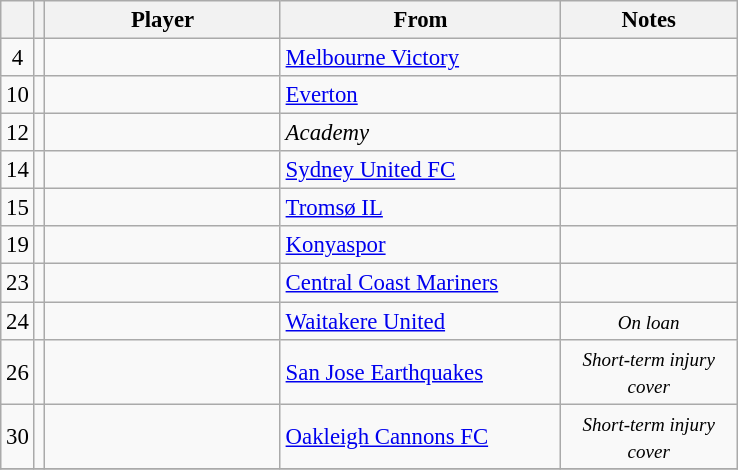<table class="wikitable sortable" style="text-align:center; font-size:95%;">
<tr>
<th></th>
<th></th>
<th width=150>Player</th>
<th width=180>From</th>
<th width=110>Notes</th>
</tr>
<tr>
<td>4</td>
<td></td>
<td align=left> </td>
<td align=left> <a href='#'>Melbourne Victory</a></td>
<td></td>
</tr>
<tr>
<td>10</td>
<td></td>
<td align=left> </td>
<td align=left> <a href='#'>Everton</a></td>
<td></td>
</tr>
<tr>
<td>12</td>
<td></td>
<td align=left> </td>
<td align=left><em>Academy</em></td>
<td></td>
</tr>
<tr>
<td>14</td>
<td></td>
<td align=left> </td>
<td align=left> <a href='#'>Sydney United FC</a></td>
<td></td>
</tr>
<tr>
<td>15</td>
<td></td>
<td align=left> </td>
<td align=left> <a href='#'>Tromsø IL</a></td>
<td></td>
</tr>
<tr>
<td>19</td>
<td></td>
<td align=left> </td>
<td align=left> <a href='#'>Konyaspor</a></td>
<td></td>
</tr>
<tr>
<td>23</td>
<td></td>
<td align=left> </td>
<td align=left> <a href='#'>Central Coast Mariners</a></td>
<td></td>
</tr>
<tr>
<td>24</td>
<td></td>
<td align=left> </td>
<td align=left> <a href='#'>Waitakere United</a></td>
<td><small><em>On loan</em></small></td>
</tr>
<tr>
<td>26</td>
<td></td>
<td align=left> </td>
<td align=left> <a href='#'>San Jose Earthquakes</a></td>
<td><small><em>Short-term injury cover</em></small></td>
</tr>
<tr>
<td>30</td>
<td></td>
<td align=left></td>
<td align=left> <a href='#'>Oakleigh Cannons FC</a></td>
<td><small><em>Short-term injury cover</em></small></td>
</tr>
<tr>
</tr>
</table>
